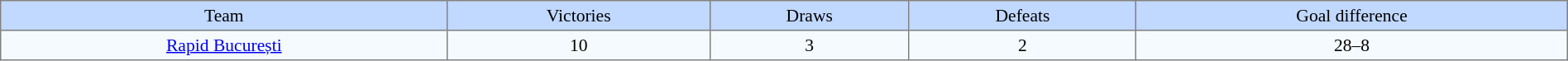<table border=1 style="border-collapse:collapse; font-size:90%;" cellpadding=3 cellspacing=0 width=100%>
<tr bgcolor=#C1D8FF align=center>
<td>Team</td>
<td>Victories</td>
<td>Draws</td>
<td>Defeats</td>
<td>Goal difference</td>
</tr>
<tr align=center bgcolor=#F5FAFF>
<td><a href='#'>Rapid București</a></td>
<td>10</td>
<td>3</td>
<td>2</td>
<td>28–8</td>
</tr>
</table>
